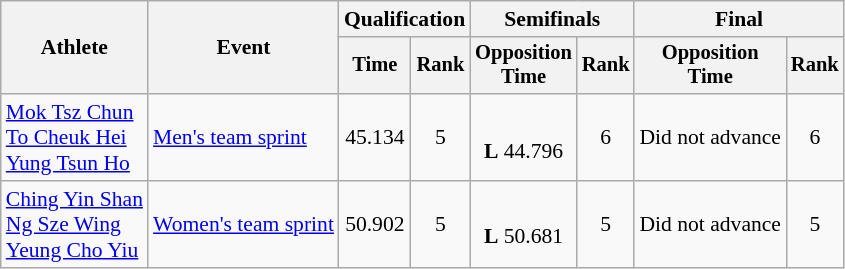<table class=wikitable style=font-size:90%;text-align:center>
<tr>
<th rowspan=2>Athlete</th>
<th rowspan=2>Event</th>
<th colspan=2>Qualification</th>
<th colspan=2>Semifinals</th>
<th colspan=2>Final</th>
</tr>
<tr style=font-size:95%>
<th>Time</th>
<th>Rank</th>
<th>Opposition<br>Time</th>
<th>Rank</th>
<th>Opposition<br>Time</th>
<th>Rank</th>
</tr>
<tr>
<td align=left><a href='#'>Mok Tsz Chun</a><br><a href='#'>To Cheuk Hei</a><br><a href='#'>Yung Tsun Ho</a></td>
<td align=left><a href='#'>Men's team sprint</a></td>
<td>45.134</td>
<td>5</td>
<td><br><strong>L</strong> 44.796</td>
<td>6</td>
<td>Did not advance</td>
<td>6</td>
</tr>
<tr>
<td align=left><a href='#'>Ching Yin Shan</a><br><a href='#'>Ng Sze Wing</a><br><a href='#'>Yeung Cho Yiu</a></td>
<td align=left><a href='#'>Women's team sprint</a></td>
<td>50.902</td>
<td>5</td>
<td><br><strong>L</strong> 50.681</td>
<td>5</td>
<td>Did not advance</td>
<td>5</td>
</tr>
</table>
